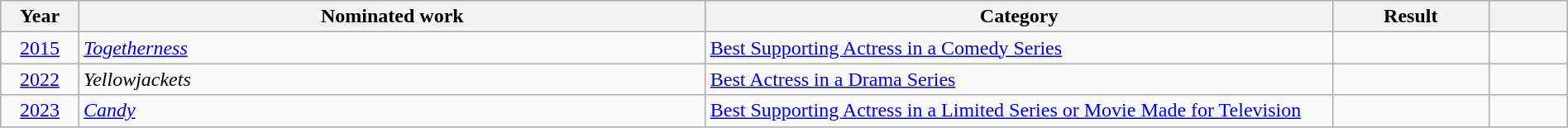<table class="wikitable" style="width:100%;">
<tr>
<th style="width:5%;">Year</th>
<th style="width:40%;">Nominated work</th>
<th style="width:40%;">Category</th>
<th style="width:10%;">Result</th>
<th style="width:5%;"></th>
</tr>
<tr>
<td style="text-align:center;"><a href='#'>2015</a></td>
<td><em><a href='#'>Togetherness</a></em></td>
<td><a href='#'>Best Supporting Actress in a Comedy Series</a></td>
<td></td>
<td style="text-align:center;"></td>
</tr>
<tr>
<td style="text-align:center;"><a href='#'>2022</a></td>
<td><em>Yellowjackets</em></td>
<td><a href='#'>Best Actress in a Drama Series</a></td>
<td></td>
<td style="text-align:center;"></td>
</tr>
<tr>
<td style="text-align:center;"><a href='#'>2023</a></td>
<td><em><a href='#'>Candy</a></em></td>
<td><a href='#'>Best Supporting Actress in a Limited Series or Movie Made for Television</a></td>
<td></td>
<td style="text-align:center;"></td>
</tr>
</table>
